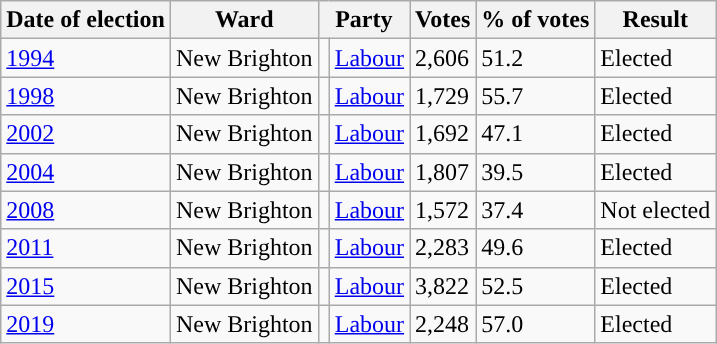<table class="wikitable">
<tr>
<th>Date of election</th>
<th>Ward</th>
<th colspan="2">Party</th>
<th>Votes</th>
<th>% of votes</th>
<th>Result</th>
</tr>
<tr>
<td><a href='#'>1994</a></td>
<td>New Brighton</td>
<td style="background-color: "></td>
<td><a href='#'>Labour</a></td>
<td>2,606</td>
<td>51.2</td>
<td>Elected</td>
</tr>
<tr>
<td><a href='#'>1998</a></td>
<td>New Brighton</td>
<td style="background-color: "></td>
<td><a href='#'>Labour</a></td>
<td>1,729</td>
<td>55.7</td>
<td>Elected</td>
</tr>
<tr>
<td><a href='#'>2002</a></td>
<td>New Brighton</td>
<td style="background-color: "></td>
<td><a href='#'>Labour</a></td>
<td>1,692</td>
<td>47.1</td>
<td>Elected</td>
</tr>
<tr>
<td><a href='#'>2004</a></td>
<td>New Brighton</td>
<td style="background-color: "></td>
<td><a href='#'>Labour</a></td>
<td>1,807</td>
<td>39.5</td>
<td>Elected</td>
</tr>
<tr>
<td><a href='#'>2008</a></td>
<td>New Brighton</td>
<td style="background-color: "></td>
<td><a href='#'>Labour</a></td>
<td>1,572</td>
<td>37.4</td>
<td>Not elected</td>
</tr>
<tr>
<td><a href='#'>2011</a></td>
<td>New Brighton</td>
<td style="background-color: "></td>
<td><a href='#'>Labour</a></td>
<td>2,283</td>
<td>49.6</td>
<td>Elected</td>
</tr>
<tr>
<td><a href='#'>2015</a></td>
<td>New Brighton</td>
<td style="background-color: "></td>
<td><a href='#'>Labour</a></td>
<td>3,822</td>
<td>52.5</td>
<td>Elected</td>
</tr>
<tr>
<td><a href='#'>2019</a></td>
<td>New Brighton</td>
<td style="background-color: "></td>
<td><a href='#'>Labour</a></td>
<td>2,248</td>
<td>57.0</td>
<td>Elected</td>
</tr>
</table>
